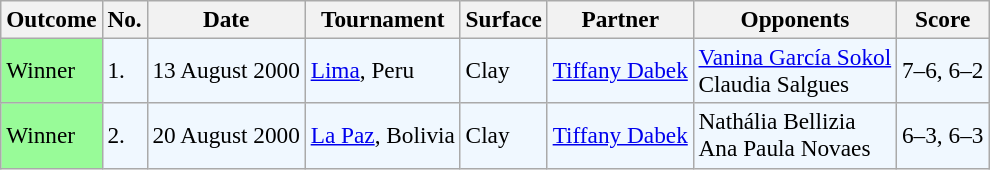<table class="sortable wikitable" style=font-size:97%>
<tr>
<th>Outcome</th>
<th>No.</th>
<th>Date</th>
<th>Tournament</th>
<th>Surface</th>
<th>Partner</th>
<th>Opponents</th>
<th>Score</th>
</tr>
<tr style="background:#f0f8ff;">
<td style="background:#98fb98;">Winner</td>
<td>1.</td>
<td>13 August 2000</td>
<td><a href='#'>Lima</a>, Peru</td>
<td>Clay</td>
<td> <a href='#'>Tiffany Dabek</a></td>
<td> <a href='#'>Vanina García Sokol</a><br>  Claudia Salgues</td>
<td>7–6, 6–2</td>
</tr>
<tr style="background:#f0f8ff;">
<td style="background:#98fb98;">Winner</td>
<td>2.</td>
<td>20 August 2000</td>
<td><a href='#'>La Paz</a>, Bolivia</td>
<td>Clay</td>
<td> <a href='#'>Tiffany Dabek</a></td>
<td> Nathália Bellizia <br>  Ana Paula Novaes</td>
<td>6–3, 6–3</td>
</tr>
</table>
